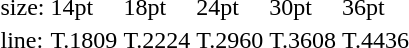<table style="margin-left:40px;">
<tr>
<td>size:</td>
<td>14pt</td>
<td>18pt</td>
<td>24pt</td>
<td>30pt</td>
<td>36pt</td>
</tr>
<tr>
<td>line:</td>
<td>T.1809</td>
<td>T.2224</td>
<td>T.2960</td>
<td>T.3608</td>
<td>T.4436</td>
</tr>
</table>
